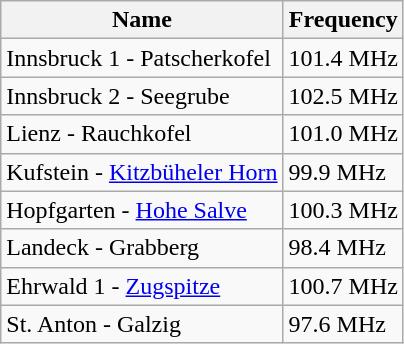<table class="wikitable">
<tr>
<th class="hintergrundfarbe5">Name</th>
<th class="hintergrundfarbe5">Frequency</th>
</tr>
<tr>
<td>Innsbruck 1 - Patscherkofel</td>
<td>101.4 MHz</td>
</tr>
<tr>
<td>Innsbruck 2 - Seegrube</td>
<td>102.5 MHz</td>
</tr>
<tr>
<td>Lienz - Rauchkofel</td>
<td>101.0 MHz</td>
</tr>
<tr>
<td>Kufstein - <a href='#'>Kitzbüheler Horn</a></td>
<td>99.9 MHz</td>
</tr>
<tr>
<td>Hopfgarten - <a href='#'>Hohe Salve</a></td>
<td>100.3 MHz</td>
</tr>
<tr>
<td>Landeck - Grabberg</td>
<td>98.4 MHz</td>
</tr>
<tr>
<td>Ehrwald 1 - <a href='#'>Zugspitze</a></td>
<td>100.7 MHz</td>
</tr>
<tr>
<td>St. Anton - Galzig</td>
<td>97.6 MHz</td>
</tr>
</table>
